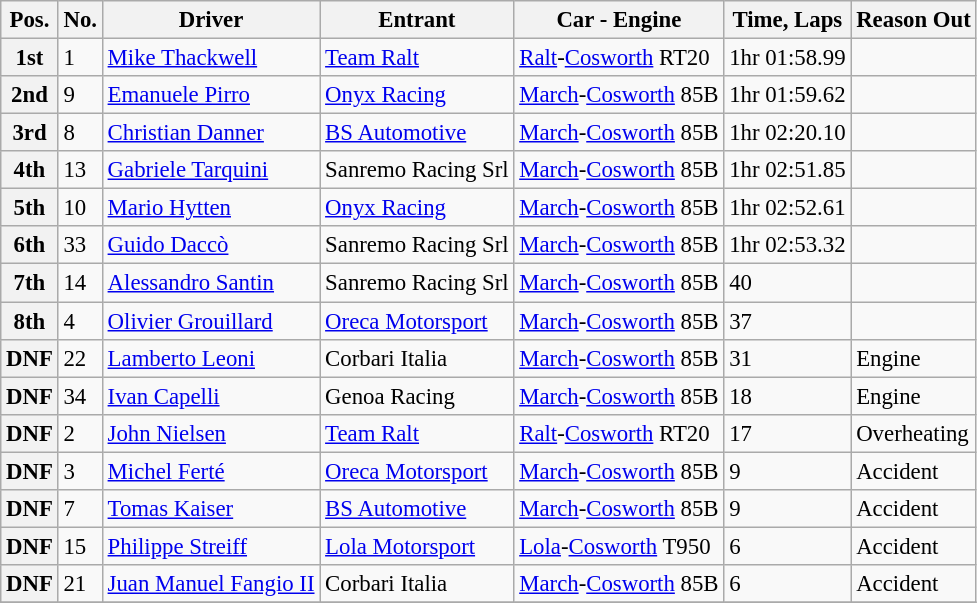<table class="wikitable" style="font-size: 95%">
<tr>
<th>Pos.</th>
<th>No.</th>
<th>Driver</th>
<th>Entrant</th>
<th>Car - Engine</th>
<th>Time, Laps</th>
<th>Reason Out</th>
</tr>
<tr>
<th>1st</th>
<td>1</td>
<td> <a href='#'>Mike Thackwell</a></td>
<td><a href='#'>Team Ralt</a></td>
<td><a href='#'>Ralt</a>-<a href='#'>Cosworth</a> RT20</td>
<td>1hr 01:58.99</td>
<td></td>
</tr>
<tr>
<th>2nd</th>
<td>9</td>
<td> <a href='#'>Emanuele Pirro</a></td>
<td><a href='#'>Onyx Racing</a></td>
<td><a href='#'>March</a>-<a href='#'>Cosworth</a> 85B</td>
<td>1hr 01:59.62</td>
<td></td>
</tr>
<tr>
<th>3rd</th>
<td>8</td>
<td> <a href='#'>Christian Danner</a></td>
<td><a href='#'>BS Automotive</a></td>
<td><a href='#'>March</a>-<a href='#'>Cosworth</a> 85B</td>
<td>1hr 02:20.10</td>
<td></td>
</tr>
<tr>
<th>4th</th>
<td>13</td>
<td> <a href='#'>Gabriele Tarquini</a></td>
<td>Sanremo Racing Srl</td>
<td><a href='#'>March</a>-<a href='#'>Cosworth</a> 85B</td>
<td>1hr 02:51.85</td>
<td></td>
</tr>
<tr>
<th>5th</th>
<td>10</td>
<td> <a href='#'>Mario Hytten</a></td>
<td><a href='#'>Onyx Racing</a></td>
<td><a href='#'>March</a>-<a href='#'>Cosworth</a> 85B</td>
<td>1hr 02:52.61</td>
<td></td>
</tr>
<tr>
<th>6th</th>
<td>33</td>
<td> <a href='#'>Guido Daccò</a></td>
<td>Sanremo Racing Srl</td>
<td><a href='#'>March</a>-<a href='#'>Cosworth</a> 85B</td>
<td>1hr 02:53.32</td>
<td></td>
</tr>
<tr>
<th>7th</th>
<td>14</td>
<td> <a href='#'>Alessandro Santin</a></td>
<td>Sanremo Racing Srl</td>
<td><a href='#'>March</a>-<a href='#'>Cosworth</a> 85B</td>
<td>40</td>
<td></td>
</tr>
<tr>
<th>8th</th>
<td>4</td>
<td> <a href='#'>Olivier Grouillard</a></td>
<td><a href='#'>Oreca Motorsport</a></td>
<td><a href='#'>March</a>-<a href='#'>Cosworth</a> 85B</td>
<td>37</td>
<td></td>
</tr>
<tr>
<th>DNF</th>
<td>22</td>
<td> <a href='#'>Lamberto Leoni</a></td>
<td>Corbari Italia</td>
<td><a href='#'>March</a>-<a href='#'>Cosworth</a> 85B</td>
<td>31</td>
<td>Engine</td>
</tr>
<tr>
<th>DNF</th>
<td>34</td>
<td> <a href='#'>Ivan Capelli</a></td>
<td>Genoa Racing</td>
<td><a href='#'>March</a>-<a href='#'>Cosworth</a> 85B</td>
<td>18</td>
<td>Engine</td>
</tr>
<tr>
<th>DNF</th>
<td>2</td>
<td> <a href='#'>John Nielsen</a></td>
<td><a href='#'>Team Ralt</a></td>
<td><a href='#'>Ralt</a>-<a href='#'>Cosworth</a> RT20</td>
<td>17</td>
<td>Overheating</td>
</tr>
<tr>
<th>DNF</th>
<td>3</td>
<td> <a href='#'>Michel Ferté</a></td>
<td><a href='#'>Oreca Motorsport</a></td>
<td><a href='#'>March</a>-<a href='#'>Cosworth</a> 85B</td>
<td>9</td>
<td>Accident</td>
</tr>
<tr>
<th>DNF</th>
<td>7</td>
<td> <a href='#'>Tomas Kaiser</a></td>
<td><a href='#'>BS Automotive</a></td>
<td><a href='#'>March</a>-<a href='#'>Cosworth</a> 85B</td>
<td>9</td>
<td>Accident</td>
</tr>
<tr>
<th>DNF</th>
<td>15</td>
<td> <a href='#'>Philippe Streiff</a></td>
<td><a href='#'>Lola Motorsport</a></td>
<td><a href='#'>Lola</a>-<a href='#'>Cosworth</a> T950</td>
<td>6</td>
<td>Accident</td>
</tr>
<tr>
<th>DNF</th>
<td>21</td>
<td> <a href='#'>Juan Manuel Fangio II</a></td>
<td>Corbari Italia</td>
<td><a href='#'>March</a>-<a href='#'>Cosworth</a> 85B</td>
<td>6</td>
<td>Accident</td>
</tr>
<tr>
</tr>
</table>
